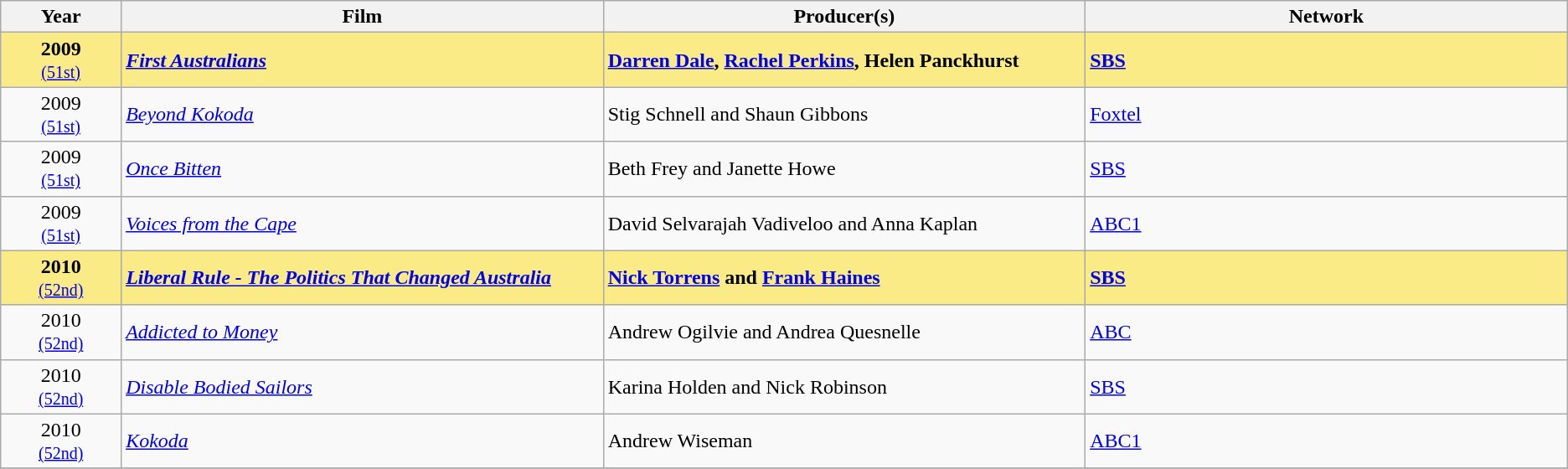<table class="sortable wikitable">
<tr>
<th width="5%">Year</th>
<th width="20%">Film</th>
<th width="20%">Producer(s)</th>
<th width="20%">Network</th>
</tr>
<tr style="background:#FAEB86">
<td align="center"><strong>2009</strong><br><small><a href='#'>(51st)</a></small></td>
<td><strong><em><a href='#'>First Australians</a></em></strong></td>
<td><strong><a href='#'>Darren  Dale</a>,  <a href='#'>Rachel Perkins</a>,  Helen  Panckhurst</strong></td>
<td><strong><a href='#'>SBS</a></strong></td>
</tr>
<tr>
<td align="center">2009<br><small><a href='#'>(51st)</a></small></td>
<td><em><a href='#'>Beyond Kokoda</a></em></td>
<td>Stig  Schnell and Shaun  Gibbons</td>
<td><a href='#'>Foxtel</a></td>
</tr>
<tr>
<td align="center">2009<br><small><a href='#'>(51st)</a></small></td>
<td><em><a href='#'>Once Bitten</a></em></td>
<td>Beth  Frey and  Janette  Howe</td>
<td><a href='#'>SBS</a></td>
</tr>
<tr>
<td align="center">2009<br><small><a href='#'>(51st)</a></small></td>
<td><em><a href='#'>Voices from the Cape</a></em></td>
<td>David Selvarajah Vadiveloo and Anna Kaplan</td>
<td><a href='#'>ABC1</a></td>
</tr>
<tr style="background:#FAEB86">
<td align="center"><strong>2010</strong><br><small><a href='#'>(52nd)</a></small></td>
<td><strong><em><a href='#'>Liberal Rule - The Politics That Changed Australia</a></em></strong></td>
<td><strong><a href='#'>Nick Torrens</a> and <a href='#'>Frank Haines</a></strong></td>
<td><strong><a href='#'>SBS</a></strong></td>
</tr>
<tr>
<td align="center">2010<br><small><a href='#'>(52nd)</a></small></td>
<td><em><a href='#'>Addicted to Money</a></em></td>
<td>Andrew Ogilvie and Andrea Quesnelle</td>
<td><a href='#'>ABC</a></td>
</tr>
<tr>
<td align="center">2010<br><small><a href='#'>(52nd)</a></small></td>
<td><em><a href='#'>Disable Bodied Sailors</a></em></td>
<td>Karina Holden and Nick Robinson</td>
<td><a href='#'>SBS</a></td>
</tr>
<tr>
<td align="center">2010<br><small><a href='#'>(52nd)</a></small></td>
<td><em><a href='#'>Kokoda</a></em></td>
<td>Andrew Wiseman</td>
<td><a href='#'>ABC1</a></td>
</tr>
<tr>
</tr>
</table>
